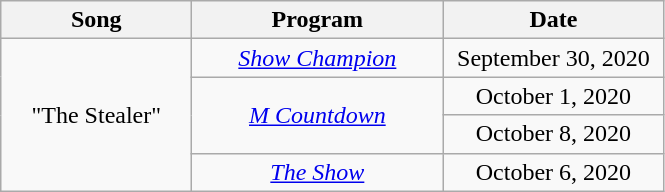<table class="wikitable" style="text-align:center">
<tr>
<th width="120">Song</th>
<th width="160">Program</th>
<th width="140">Date</th>
</tr>
<tr>
<td rowspan="4">"The Stealer"</td>
<td><em><a href='#'>Show Champion</a></em></td>
<td>September 30, 2020</td>
</tr>
<tr>
<td rowspan="2"><em><a href='#'>M Countdown</a></em></td>
<td>October 1, 2020</td>
</tr>
<tr>
<td>October 8, 2020</td>
</tr>
<tr>
<td><em><a href='#'>The Show</a></em></td>
<td>October 6, 2020</td>
</tr>
</table>
